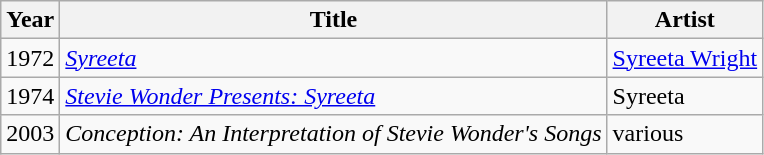<table class="wikitable">
<tr>
<th>Year</th>
<th>Title</th>
<th>Artist</th>
</tr>
<tr>
<td>1972</td>
<td><em><a href='#'>Syreeta</a></em></td>
<td><a href='#'>Syreeta Wright</a></td>
</tr>
<tr>
<td>1974</td>
<td><em><a href='#'>Stevie Wonder Presents: Syreeta</a></em></td>
<td>Syreeta</td>
</tr>
<tr>
<td>2003</td>
<td><em>Conception: An Interpretation of Stevie Wonder's Songs</em></td>
<td>various</td>
</tr>
</table>
